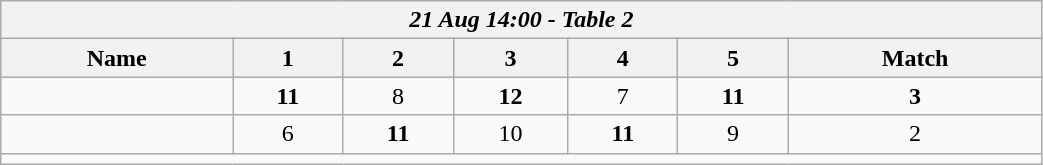<table class=wikitable style="text-align:center; width: 55%">
<tr>
<th colspan=17><em>21 Aug 14:00 - Table 2</em></th>
</tr>
<tr>
<th>Name</th>
<th>1</th>
<th>2</th>
<th>3</th>
<th>4</th>
<th>5</th>
<th>Match</th>
</tr>
<tr>
<td style="text-align:left;"><strong></strong></td>
<td><strong>11</strong></td>
<td>8</td>
<td><strong>12</strong></td>
<td>7</td>
<td><strong>11</strong></td>
<td><strong>3</strong></td>
</tr>
<tr>
<td style="text-align:left;"></td>
<td>6</td>
<td><strong>11</strong></td>
<td>10</td>
<td><strong>11</strong></td>
<td>9</td>
<td>2</td>
</tr>
<tr>
<td colspan=17></td>
</tr>
</table>
